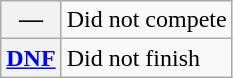<table class="wikitable">
<tr>
<th scope="row">—</th>
<td>Did not compete</td>
</tr>
<tr>
<th scope="row"><a href='#'>DNF</a></th>
<td>Did not finish</td>
</tr>
</table>
